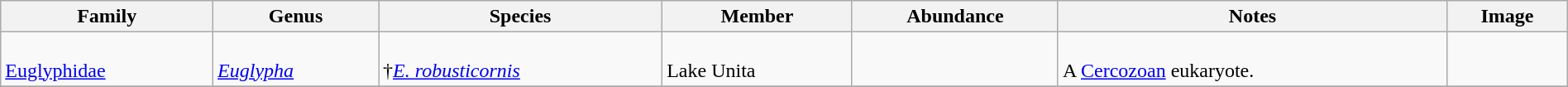<table class="wikitable" style="margin:auto;width:100%;">
<tr>
<th>Family</th>
<th>Genus</th>
<th>Species</th>
<th>Member</th>
<th>Abundance</th>
<th>Notes</th>
<th>Image</th>
</tr>
<tr>
<td><br><a href='#'>Euglyphidae</a></td>
<td><br><em><a href='#'>Euglypha</a></em></td>
<td><br>†<em><a href='#'>E. robusticornis</a></em> </td>
<td><br>Lake Unita</td>
<td></td>
<td><br>A <a href='#'>Cercozoan</a> eukaryote.</td>
<td><br></td>
</tr>
<tr>
</tr>
</table>
